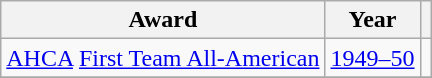<table class="wikitable">
<tr>
<th>Award</th>
<th>Year</th>
<th></th>
</tr>
<tr>
<td><a href='#'>AHCA</a> <a href='#'>First Team All-American</a></td>
<td><a href='#'>1949–50</a></td>
<td></td>
</tr>
<tr>
</tr>
</table>
